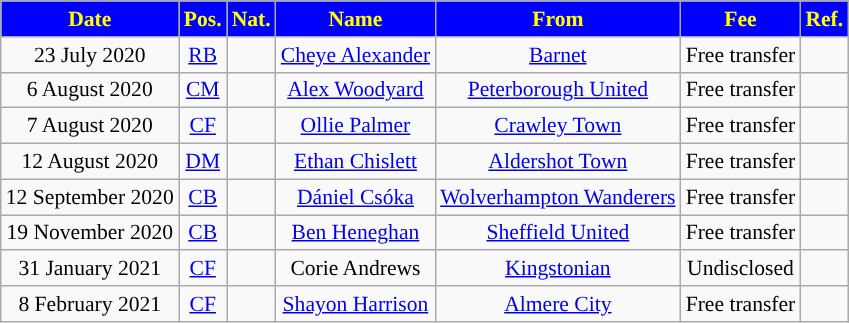<table class="wikitable"  style="text-align:center; font-size:90%; ">
<tr>
<th style="background:#0000ff; color:#FFFF00; ">Date</th>
<th style="background:#0000ff; color:#FFFF00; ">Pos.</th>
<th style="background:#0000ff; color:#FFFF00; ">Nat.</th>
<th style="background:#0000ff; color:#FFFF00; ">Name</th>
<th style="background:#0000ff; color:#FFFF00; ">From</th>
<th style="background:#0000ff; color:#FFFF00; ">Fee</th>
<th style="background:#0000ff; color:#FFFF00; ">Ref.</th>
</tr>
<tr>
<td>23 July 2020</td>
<td><a href='#'>RB</a></td>
<td></td>
<td><a href='#'>Cheye Alexander</a></td>
<td> <a href='#'>Barnet</a></td>
<td>Free transfer</td>
<td></td>
</tr>
<tr>
<td>6 August 2020</td>
<td><a href='#'>CM</a></td>
<td></td>
<td><a href='#'>Alex Woodyard</a></td>
<td> <a href='#'>Peterborough United</a></td>
<td>Free transfer</td>
<td></td>
</tr>
<tr>
<td>7 August 2020</td>
<td><a href='#'>CF</a></td>
<td></td>
<td><a href='#'>Ollie Palmer</a></td>
<td> <a href='#'>Crawley Town</a></td>
<td>Free transfer</td>
<td></td>
</tr>
<tr>
<td>12 August 2020</td>
<td><a href='#'>DM</a></td>
<td></td>
<td><a href='#'>Ethan Chislett</a></td>
<td> <a href='#'>Aldershot Town</a></td>
<td>Free transfer</td>
<td></td>
</tr>
<tr>
<td>12 September 2020</td>
<td><a href='#'>CB</a></td>
<td></td>
<td><a href='#'>Dániel Csóka</a></td>
<td> <a href='#'>Wolverhampton Wanderers</a></td>
<td>Free transfer</td>
<td></td>
</tr>
<tr>
<td>19 November 2020</td>
<td><a href='#'>CB</a></td>
<td></td>
<td><a href='#'>Ben Heneghan</a></td>
<td> <a href='#'>Sheffield United</a></td>
<td>Free transfer</td>
<td></td>
</tr>
<tr>
<td>31 January 2021</td>
<td><a href='#'>CF</a></td>
<td></td>
<td>Corie Andrews</td>
<td> <a href='#'>Kingstonian</a></td>
<td>Undisclosed</td>
<td></td>
</tr>
<tr>
<td>8 February 2021</td>
<td><a href='#'>CF</a></td>
<td></td>
<td><a href='#'>Shayon Harrison</a></td>
<td> <a href='#'>Almere City</a></td>
<td>Free transfer</td>
<td></td>
</tr>
</table>
